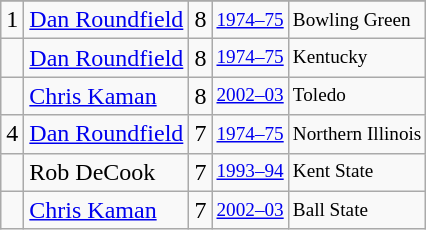<table class="wikitable">
<tr>
</tr>
<tr>
<td>1</td>
<td><a href='#'>Dan Roundfield</a></td>
<td>8</td>
<td style="font-size:80%;"><a href='#'>1974–75</a></td>
<td style="font-size:80%;">Bowling Green</td>
</tr>
<tr>
<td></td>
<td><a href='#'>Dan Roundfield</a></td>
<td>8</td>
<td style="font-size:80%;"><a href='#'>1974–75</a></td>
<td style="font-size:80%;">Kentucky</td>
</tr>
<tr>
<td></td>
<td><a href='#'>Chris Kaman</a></td>
<td>8</td>
<td style="font-size:80%;"><a href='#'>2002–03</a></td>
<td style="font-size:80%;">Toledo</td>
</tr>
<tr>
<td>4</td>
<td><a href='#'>Dan Roundfield</a></td>
<td>7</td>
<td style="font-size:80%;"><a href='#'>1974–75</a></td>
<td style="font-size:80%;">Northern Illinois</td>
</tr>
<tr>
<td></td>
<td>Rob DeCook</td>
<td>7</td>
<td style="font-size:80%;"><a href='#'>1993–94</a></td>
<td style="font-size:80%;">Kent State</td>
</tr>
<tr>
<td></td>
<td><a href='#'>Chris Kaman</a></td>
<td>7</td>
<td style="font-size:80%;"><a href='#'>2002–03</a></td>
<td style="font-size:80%;">Ball State</td>
</tr>
</table>
